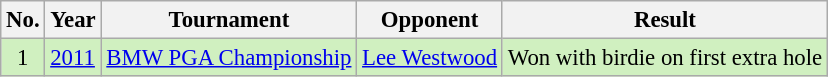<table class="wikitable" style="font-size:95%;">
<tr>
<th>No.</th>
<th>Year</th>
<th>Tournament</th>
<th>Opponent</th>
<th>Result</th>
</tr>
<tr style="background:#D0F0C0;">
<td align=center>1</td>
<td><a href='#'>2011</a></td>
<td><a href='#'>BMW PGA Championship</a></td>
<td> <a href='#'>Lee Westwood</a></td>
<td>Won with birdie on first extra hole</td>
</tr>
</table>
